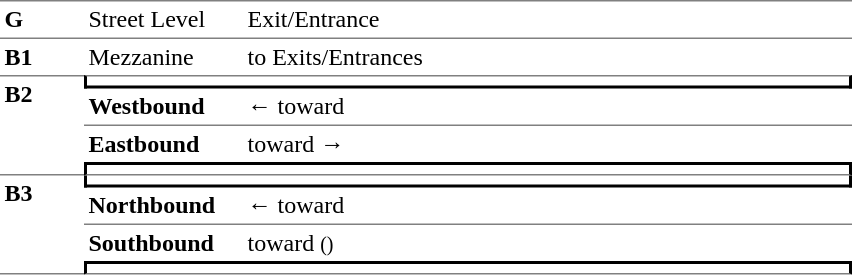<table border=0 cellspacing=0 cellpadding=3>
<tr>
<td style="border-top:solid 1px gray;" width=50 valign=top><strong>G</strong></td>
<td style="border-top:solid 1px gray;" width=100 valign=top>Street Level</td>
<td style="border-top:solid 1px gray;" width=400 valign=top>Exit/Entrance</td>
</tr>
<tr>
<td style="border-top:solid 1px gray;" width=50 valign=top><strong>B1</strong></td>
<td style="border-top:solid 1px gray;" width=100 valign=top>Mezzanine</td>
<td style="border-top:solid 1px gray;" width=400 valign=top>to Exits/Entrances</td>
</tr>
<tr>
<td style="border-top:solid 1px gray;border-bottom:solid 1px gray;" width=50 rowspan=4 valign=top><strong>B2</strong></td>
<td style="border-top:solid 1px gray;border-right:solid 2px black;border-left:solid 2px black;border-bottom:solid 2px black;text-align:center;" colspan=2></td>
</tr>
<tr>
<td style="border-bottom:solid 1px gray;" width=100><strong>Westbound</strong></td>
<td style="border-bottom:solid 1px gray;" width=390>←   toward  </td>
</tr>
<tr>
<td><strong>Eastbound</strong></td>
<td>   toward   →</td>
</tr>
<tr>
<td style="border-top:solid 2px black;border-right:solid 2px black;border-left:solid 2px black;border-bottom:solid 1px gray;text-align:center;" colspan=2></td>
</tr>
<tr>
<td style="border-top:solid 0px gray;border-bottom:solid 1px gray;" width=50 rowspan=4 valign=top><strong>B3</strong></td>
<td style="border-top:solid 0px gray;border-right:solid 2px black;border-left:solid 2px black;border-bottom:solid 2px black;text-align:center;" colspan=2></td>
</tr>
<tr>
<td style="border-bottom:solid 1px gray;" width=100><strong>Northbound</strong></td>
<td style="border-bottom:solid 1px gray;" width=390>←   toward  </td>
</tr>
<tr>
<td><strong>Southbound</strong></td>
<td>   toward  <small>()</small> </td>
</tr>
<tr>
<td style="border-top:solid 2px black;border-right:solid 2px black;border-left:solid 2px black;border-bottom:solid 1px gray;text-align:center;" colspan=2></td>
</tr>
</table>
